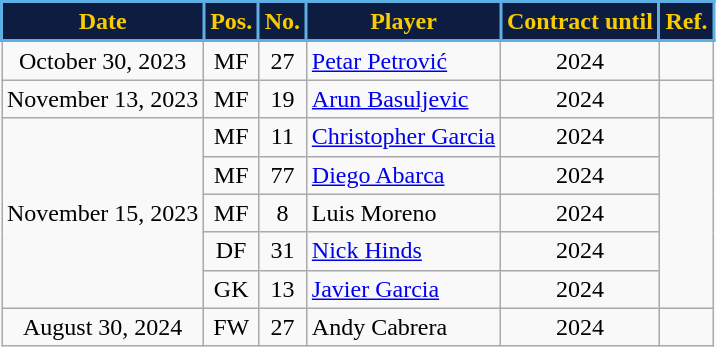<table class="wikitable" style="text-align:center; font-size:100%; ">
<tr>
<th style="background:#0D1D41; color:#F8CC00; border:2px solid #5FAFE4;" scope="col"><strong>Date</strong></th>
<th style="background:#0D1D41; color:#F8CC00; border:2px solid #5FAFE4;" scope="col"><strong>Pos.</strong></th>
<th style="background:#0D1D41; color:#F8CC00; border:2px solid #5FAFE4;" scope="col"><strong>No.</strong></th>
<th style="background:#0D1D41; color:#F8CC00; border:2px solid #5FAFE4;" scope="col"><strong>Player</strong></th>
<th style="background:#0D1D41; color:#F8CC00; border:2px solid #5FAFE4;" scope="col"><strong>Contract until</strong></th>
<th style="background:#0D1D41; color:#F8CC00; border:2px solid #5FAFE4;" scope="col"><strong>Ref.</strong></th>
</tr>
<tr>
<td>October 30, 2023</td>
<td style="text-align:center;">MF</td>
<td style="text-align:center;">27</td>
<td align=left> <a href='#'>Petar Petrović</a></td>
<td>2024</td>
<td></td>
</tr>
<tr>
<td>November 13, 2023</td>
<td style="text-align:center;">MF</td>
<td style="text-align:center;">19</td>
<td align=left> <a href='#'>Arun Basuljevic</a></td>
<td>2024</td>
<td></td>
</tr>
<tr>
<td rowspan=5>November 15, 2023</td>
<td style="text-align:center;">MF</td>
<td style="text-align:center;">11</td>
<td align=left> <a href='#'>Christopher Garcia</a></td>
<td>2024</td>
<td rowspan=5></td>
</tr>
<tr>
<td style="text-align:center;">MF</td>
<td style="text-align:center;">77</td>
<td align=left> <a href='#'>Diego Abarca</a></td>
<td>2024</td>
</tr>
<tr>
<td style="text-align:center;">MF</td>
<td style="text-align:center;">8</td>
<td align=left> Luis Moreno</td>
<td>2024</td>
</tr>
<tr>
<td style="text-align:center;">DF</td>
<td style="text-align:center;">31</td>
<td align=left> <a href='#'>Nick Hinds</a></td>
<td>2024</td>
</tr>
<tr>
<td style="text-align:center;">GK</td>
<td style="text-align:center;">13</td>
<td align=left> <a href='#'>Javier Garcia</a></td>
<td>2024</td>
</tr>
<tr>
<td>August 30, 2024</td>
<td style="text-align:center;">FW</td>
<td style="text-align:center;">27</td>
<td align=left> Andy Cabrera</td>
<td>2024</td>
<td></td>
</tr>
</table>
